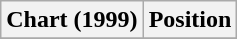<table class="wikitable">
<tr>
<th>Chart (1999)</th>
<th>Position</th>
</tr>
<tr>
</tr>
</table>
